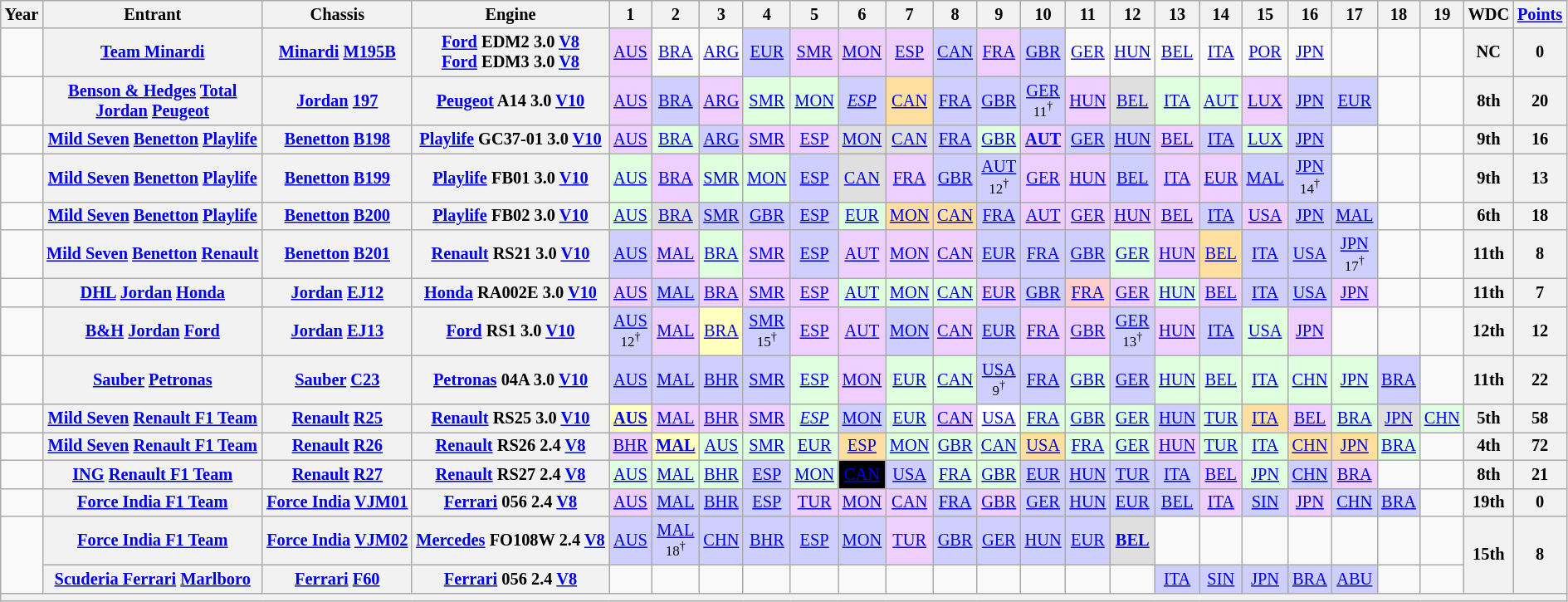<table class="wikitable" style="text-align:center; font-size:85%; margin:0">
<tr>
<th>Year</th>
<th>Entrant</th>
<th>Chassis</th>
<th>Engine</th>
<th>1</th>
<th>2</th>
<th>3</th>
<th>4</th>
<th>5</th>
<th>6</th>
<th>7</th>
<th>8</th>
<th>9</th>
<th>10</th>
<th>11</th>
<th>12</th>
<th>13</th>
<th>14</th>
<th>15</th>
<th>16</th>
<th>17</th>
<th>18</th>
<th>19</th>
<th>WDC</th>
<th><a href='#'>Points</a></th>
</tr>
<tr>
<td></td>
<th nowrap><a href='#'>Team Minardi</a></th>
<th nowrap><a href='#'>Minardi</a> <a href='#'>M195B</a></th>
<th nowrap><a href='#'>Ford</a> EDM2 3.0 <a href='#'>V8</a><br><a href='#'>Ford</a> EDM3 3.0 <a href='#'>V8</a></th>
<td style="background:#efcfff;"><a href='#'>AUS</a><br></td>
<td><a href='#'>BRA</a></td>
<td><a href='#'>ARG</a></td>
<td style="background:#cfcfff;"><a href='#'>EUR</a><br></td>
<td style="background:#efcfff;"><a href='#'>SMR</a><br></td>
<td style="background:#efcfff;"><a href='#'>MON</a><br></td>
<td style="background:#efcfff;"><a href='#'>ESP</a><br></td>
<td style="background:#cfcfff;"><a href='#'>CAN</a><br></td>
<td style="background:#efcfff;"><a href='#'>FRA</a><br></td>
<td style="background:#cfcfff;"><a href='#'>GBR</a><br></td>
<td><a href='#'>GER</a></td>
<td><a href='#'>HUN</a></td>
<td><a href='#'>BEL</a></td>
<td><a href='#'>ITA</a></td>
<td><a href='#'>POR</a></td>
<td><a href='#'>JPN</a></td>
<td></td>
<td></td>
<td></td>
<th>NC</th>
<th>0</th>
</tr>
<tr>
<td></td>
<th nowrap><a href='#'>Benson & Hedges</a> <a href='#'>Total</a><br><a href='#'>Jordan</a> <a href='#'>Peugeot</a></th>
<th nowrap><a href='#'>Jordan</a> <a href='#'>197</a></th>
<th nowrap><a href='#'>Peugeot</a> A14 3.0 <a href='#'>V10</a></th>
<td style="background:#efcfff;"><a href='#'>AUS</a><br></td>
<td style="background:#cfcfff;"><a href='#'>BRA</a><br></td>
<td style="background:#efcfff;"><a href='#'>ARG</a><br></td>
<td style="background:#dfffdf;"><a href='#'>SMR</a><br></td>
<td style="background:#dfffdf;"><a href='#'>MON</a><br></td>
<td style="background:#cfcfff;"><em><a href='#'>ESP</a></em><br></td>
<td style="background:#ffdf9f;"><a href='#'>CAN</a><br></td>
<td style="background:#cfcfff;"><a href='#'>FRA</a><br></td>
<td style="background:#cfcfff;"><a href='#'>GBR</a><br></td>
<td style="background:#cfcfff;"><a href='#'>GER</a><br><small>11<sup>†</sup></small></td>
<td style="background:#efcfff;"><a href='#'>HUN</a><br></td>
<td style="background:#dfdfdf;"><a href='#'>BEL</a><br></td>
<td style="background:#dfffdf;"><a href='#'>ITA</a><br></td>
<td style="background:#dfffdf;"><a href='#'>AUT</a><br></td>
<td style="background:#efcfff;"><a href='#'>LUX</a><br></td>
<td style="background:#cfcfff;"><a href='#'>JPN</a><br></td>
<td style="background:#cfcfff;"><a href='#'>EUR</a><br></td>
<td></td>
<td></td>
<th>8th</th>
<th>20</th>
</tr>
<tr>
<td></td>
<th nowrap><a href='#'>Mild Seven</a> <a href='#'>Benetton</a> <a href='#'>Playlife</a></th>
<th nowrap><a href='#'>Benetton</a> <a href='#'>B198</a></th>
<th nowrap><a href='#'>Playlife</a> GC37-01 3.0 <a href='#'>V10</a></th>
<td style="background:#efcfff;"><a href='#'>AUS</a><br></td>
<td style="background:#dfffdf;"><a href='#'>BRA</a><br></td>
<td style="background:#cfcfff;"><a href='#'>ARG</a><br></td>
<td style="background:#efcfff;"><a href='#'>SMR</a><br></td>
<td style="background:#efcfff;"><a href='#'>ESP</a><br></td>
<td style="background:#dfdfdf;"><a href='#'>MON</a><br></td>
<td style="background:#dfdfdf;"><a href='#'>CAN</a><br></td>
<td style="background:#cfcfff;"><a href='#'>FRA</a><br></td>
<td style="background:#dfffdf;"><a href='#'>GBR</a><br></td>
<td style="background:#efcfff;"><strong><a href='#'>AUT</a></strong><br></td>
<td style="background:#cfcfff;"><a href='#'>GER</a><br></td>
<td style="background:#cfcfff;"><a href='#'>HUN</a><br></td>
<td style="background:#efcfff;"><a href='#'>BEL</a><br></td>
<td style="background:#cfcfff;"><a href='#'>ITA</a><br></td>
<td style="background:#dfffdf;"><a href='#'>LUX</a><br></td>
<td style="background:#cfcfff;"><a href='#'>JPN</a><br></td>
<td></td>
<td></td>
<td></td>
<th>9th</th>
<th>16</th>
</tr>
<tr>
<td></td>
<th nowrap><a href='#'>Mild Seven</a> <a href='#'>Benetton</a> <a href='#'>Playlife</a></th>
<th nowrap><a href='#'>Benetton</a> <a href='#'>B199</a></th>
<th nowrap><a href='#'>Playlife</a> FB01 3.0 <a href='#'>V10</a></th>
<td style="background:#dfffdf;"><a href='#'>AUS</a><br></td>
<td style="background:#efcfff;"><a href='#'>BRA</a><br></td>
<td style="background:#dfffdf;"><a href='#'>SMR</a><br></td>
<td style="background:#dfffdf;"><a href='#'>MON</a><br></td>
<td style="background:#cfcfff;"><a href='#'>ESP</a><br></td>
<td style="background:#dfdfdf;"><a href='#'>CAN</a><br></td>
<td style="background:#efcfff;"><a href='#'>FRA</a><br></td>
<td style="background:#cfcfff;"><a href='#'>GBR</a><br></td>
<td style="background:#cfcfff;"><a href='#'>AUT</a><br><small>12<sup>†</sup></small></td>
<td style="background:#efcfff;"><a href='#'>GER</a><br></td>
<td style="background:#efcfff;"><a href='#'>HUN</a><br></td>
<td style="background:#cfcfff;"><a href='#'>BEL</a><br></td>
<td style="background:#efcfff;"><a href='#'>ITA</a><br></td>
<td style="background:#efcfff;"><a href='#'>EUR</a><br></td>
<td style="background:#cfcfff;"><a href='#'>MAL</a><br></td>
<td style="background:#cfcfff;"><a href='#'>JPN</a><br><small>14<sup>†</sup></small></td>
<td></td>
<td></td>
<td></td>
<th>9th</th>
<th>13</th>
</tr>
<tr>
<td></td>
<th nowrap><a href='#'>Mild Seven</a> <a href='#'>Benetton</a> <a href='#'>Playlife</a></th>
<th nowrap><a href='#'>Benetton</a> <a href='#'>B200</a></th>
<th nowrap><a href='#'>Playlife</a> FB02 3.0 <a href='#'>V10</a></th>
<td style="background:#dfffdf;"><a href='#'>AUS</a><br></td>
<td style="background:#dfdfdf;"><a href='#'>BRA</a><br></td>
<td style="background:#cfcfff;"><a href='#'>SMR</a><br></td>
<td style="background:#cfcfff;"><a href='#'>GBR</a><br></td>
<td style="background:#cfcfff;"><a href='#'>ESP</a><br></td>
<td style="background:#dfffdf;"><a href='#'>EUR</a><br></td>
<td style="background:#ffdf9f;"><a href='#'>MON</a><br></td>
<td style="background:#ffdf9f;"><a href='#'>CAN</a><br></td>
<td style="background:#cfcfff;"><a href='#'>FRA</a><br></td>
<td style="background:#efcfff;"><a href='#'>AUT</a><br></td>
<td style="background:#efcfff;"><a href='#'>GER</a><br></td>
<td style="background:#efcfff;"><a href='#'>HUN</a><br></td>
<td style="background:#efcfff;"><a href='#'>BEL</a><br></td>
<td style="background:#cfcfff;"><a href='#'>ITA</a><br></td>
<td style="background:#efcfff;"><a href='#'>USA</a><br></td>
<td style="background:#cfcfff;"><a href='#'>JPN</a><br></td>
<td style="background:#cfcfff;"><a href='#'>MAL</a><br></td>
<td></td>
<td></td>
<th>6th</th>
<th>18</th>
</tr>
<tr>
<td></td>
<th nowrap><a href='#'>Mild Seven</a> <a href='#'>Benetton</a> <a href='#'>Renault</a></th>
<th nowrap><a href='#'>Benetton</a> <a href='#'>B201</a></th>
<th nowrap><a href='#'>Renault</a> RS21 3.0 <a href='#'>V10</a></th>
<td style="background:#cfcfff;"><a href='#'>AUS</a><br></td>
<td style="background:#efcfff;"><a href='#'>MAL</a><br></td>
<td style="background:#dfffdf;"><a href='#'>BRA</a><br></td>
<td style="background:#efcfff;"><a href='#'>SMR</a><br></td>
<td style="background:#cfcfff;"><a href='#'>ESP</a><br></td>
<td style="background:#efcfff;"><a href='#'>AUT</a><br></td>
<td style="background:#efcfff;"><a href='#'>MON</a><br></td>
<td style="background:#efcfff;"><a href='#'>CAN</a><br></td>
<td style="background:#cfcfff;"><a href='#'>EUR</a><br></td>
<td style="background:#cfcfff;"><a href='#'>FRA</a><br></td>
<td style="background:#cfcfff;"><a href='#'>GBR</a><br></td>
<td style="background:#dfffdf;"><a href='#'>GER</a><br></td>
<td style="background:#efcfff;"><a href='#'>HUN</a><br></td>
<td style="background:#ffdf9f;"><a href='#'>BEL</a><br></td>
<td style="background:#cfcfff;"><a href='#'>ITA</a><br></td>
<td style="background:#cfcfff;"><a href='#'>USA</a><br></td>
<td style="background:#cfcfff;"><a href='#'>JPN</a><br><small>17<sup>†</sup></small></td>
<td></td>
<td></td>
<th>11th</th>
<th>8</th>
</tr>
<tr>
<td></td>
<th nowrap><a href='#'>DHL</a> <a href='#'>Jordan</a> <a href='#'>Honda</a></th>
<th nowrap><a href='#'>Jordan</a> <a href='#'>EJ12</a></th>
<th nowrap><a href='#'>Honda</a> RA002E 3.0 <a href='#'>V10</a></th>
<td style="background:#efcfff;"><a href='#'>AUS</a><br></td>
<td style="background:#cfcfff;"><a href='#'>MAL</a><br></td>
<td style="background:#efcfff;"><a href='#'>BRA</a><br></td>
<td style="background:#efcfff;"><a href='#'>SMR</a><br></td>
<td style="background:#efcfff;"><a href='#'>ESP</a><br></td>
<td style="background:#dfffdf;"><a href='#'>AUT</a><br></td>
<td style="background:#dfffdf;"><a href='#'>MON</a><br></td>
<td style="background:#dfffdf;"><a href='#'>CAN</a><br></td>
<td style="background:#efcfff;"><a href='#'>EUR</a><br></td>
<td style="background:#cfcfff;"><a href='#'>GBR</a><br></td>
<td style="background:#ffcfcf;"><a href='#'>FRA</a><br></td>
<td style="background:#efcfff;"><a href='#'>GER</a><br></td>
<td style="background:#dfffdf;"><a href='#'>HUN</a><br></td>
<td style="background:#efcfff;"><a href='#'>BEL</a><br></td>
<td style="background:#cfcfff;"><a href='#'>ITA</a><br></td>
<td style="background:#cfcfff;"><a href='#'>USA</a><br></td>
<td style="background:#efcfff;"><a href='#'>JPN</a><br></td>
<td></td>
<td></td>
<th>11th</th>
<th>7</th>
</tr>
<tr>
<td></td>
<th nowrap><a href='#'>B&H</a> <a href='#'>Jordan</a> <a href='#'>Ford</a></th>
<th nowrap><a href='#'>Jordan</a> <a href='#'>EJ13</a></th>
<th nowrap><a href='#'>Ford</a> RS1 3.0 <a href='#'>V10</a></th>
<td style="background:#cfcfff;"><a href='#'>AUS</a><br><small>12<sup>†</sup></small></td>
<td style="background:#efcfff;"><a href='#'>MAL</a><br></td>
<td style="background:#ffffbf;"><a href='#'>BRA</a><br></td>
<td style="background:#cfcfff;"><a href='#'>SMR</a><br><small>15<sup>†</sup></small></td>
<td style="background:#efcfff;"><a href='#'>ESP</a><br></td>
<td style="background:#efcfff;"><a href='#'>AUT</a><br></td>
<td style="background:#cfcfff;"><a href='#'>MON</a><br></td>
<td style="background:#efcfff;"><a href='#'>CAN</a><br></td>
<td style="background:#cfcfff;"><a href='#'>EUR</a><br></td>
<td style="background:#efcfff;"><a href='#'>FRA</a><br></td>
<td style="background:#efcfff;"><a href='#'>GBR</a><br></td>
<td style="background:#cfcfff;"><a href='#'>GER</a><br><small>13<sup>†</sup></small></td>
<td style="background:#efcfff;"><a href='#'>HUN</a><br></td>
<td style="background:#cfcfff;"><a href='#'>ITA</a><br></td>
<td style="background:#dfffdf;"><a href='#'>USA</a><br></td>
<td style="background:#efcfff;"><a href='#'>JPN</a><br></td>
<td></td>
<td></td>
<td></td>
<th>12th</th>
<th>12</th>
</tr>
<tr>
<td></td>
<th nowrap><a href='#'>Sauber</a> <a href='#'>Petronas</a></th>
<th nowrap><a href='#'>Sauber</a> <a href='#'>C23</a></th>
<th nowrap><a href='#'>Petronas</a> 04A 3.0 <a href='#'>V10</a></th>
<td style="background:#cfcfff;"><a href='#'>AUS</a><br></td>
<td style="background:#cfcfff;"><a href='#'>MAL</a><br></td>
<td style="background:#cfcfff;"><a href='#'>BHR</a><br></td>
<td style="background:#cfcfff;"><a href='#'>SMR</a><br></td>
<td style="background:#dfffdf;"><a href='#'>ESP</a><br></td>
<td style="background:#efcfff;"><a href='#'>MON</a><br></td>
<td style="background:#dfffdf;"><a href='#'>EUR</a><br></td>
<td style="background:#dfffdf;"><a href='#'>CAN</a><br></td>
<td style="background:#cfcfff;"><a href='#'>USA</a><br><small>9<sup>†</sup></small></td>
<td style="background:#cfcfff;"><a href='#'>FRA</a><br></td>
<td style="background:#dfffdf;"><a href='#'>GBR</a><br></td>
<td style="background:#cfcfff;"><a href='#'>GER</a><br></td>
<td style="background:#dfffdf;"><a href='#'>HUN</a><br></td>
<td style="background:#dfffdf;"><a href='#'>BEL</a><br></td>
<td style="background:#dfffdf;"><a href='#'>ITA</a><br></td>
<td style="background:#dfffdf;"><a href='#'>CHN</a><br></td>
<td style="background:#dfffdf;"><a href='#'>JPN</a><br></td>
<td style="background:#cfcfff;"><a href='#'>BRA</a><br></td>
<td></td>
<th>11th</th>
<th>22</th>
</tr>
<tr>
<td></td>
<th nowrap><a href='#'>Mild Seven</a> <a href='#'>Renault F1 Team</a></th>
<th nowrap><a href='#'>Renault</a> <a href='#'>R25</a></th>
<th nowrap><a href='#'>Renault</a> RS25 3.0 <a href='#'>V10</a></th>
<td style="background:#ffffbf;"><strong><a href='#'>AUS</a></strong><br></td>
<td style="background:#efcfff;"><a href='#'>MAL</a><br></td>
<td style="background:#efcfff;"><a href='#'>BHR</a><br></td>
<td style="background:#efcfff;"><a href='#'>SMR</a><br></td>
<td style="background:#dfffdf;"><em><a href='#'>ESP</a></em><br></td>
<td style="background:#cfcfff;"><a href='#'>MON</a><br></td>
<td style="background:#dfffdf;"><a href='#'>EUR</a><br></td>
<td style="background:#efcfff;"><a href='#'>CAN</a><br></td>
<td style="background:#fff;"><a href='#'>USA</a><br></td>
<td style="background:#dfffdf;"><a href='#'>FRA</a><br></td>
<td style="background:#dfffdf;"><a href='#'>GBR</a><br></td>
<td style="background:#dfffdf;"><a href='#'>GER</a><br></td>
<td style="background:#cfcfff;"><a href='#'>HUN</a><br></td>
<td style="background:#dfffdf;"><a href='#'>TUR</a><br></td>
<td style="background:#ffdf9f;"><a href='#'>ITA</a><br></td>
<td style="background:#efcfff;"><a href='#'>BEL</a><br></td>
<td style="background:#dfffdf;"><a href='#'>BRA</a><br></td>
<td style="background:#dfdfdf;"><a href='#'>JPN</a><br></td>
<td style="background:#dfffdf;"><a href='#'>CHN</a><br></td>
<th>5th</th>
<th>58</th>
</tr>
<tr>
<td></td>
<th nowrap><a href='#'>Mild Seven</a> <a href='#'>Renault F1 Team</a></th>
<th nowrap><a href='#'>Renault</a> <a href='#'>R26</a></th>
<th nowrap><a href='#'>Renault</a> RS26 2.4 <a href='#'>V8</a></th>
<td style="background:#efcfff;"><a href='#'>BHR</a><br></td>
<td style="background:#ffffbf;"><strong><a href='#'>MAL</a></strong><br></td>
<td style="background:#dfffdf;"><a href='#'>AUS</a><br></td>
<td style="background:#dfffdf;"><a href='#'>SMR</a><br></td>
<td style="background:#dfffdf;"><a href='#'>EUR</a><br></td>
<td style="background:#ffdf9f;"><a href='#'>ESP</a><br></td>
<td style="background:#dfffdf;"><a href='#'>MON</a><br></td>
<td style="background:#dfffdf;"><a href='#'>GBR</a><br></td>
<td style="background:#dfffdf;"><a href='#'>CAN</a><br></td>
<td style="background:#ffdf9f;"><a href='#'>USA</a><br></td>
<td style="background:#dfffdf;"><a href='#'>FRA</a><br></td>
<td style="background:#dfffdf;"><a href='#'>GER</a><br></td>
<td style="background:#efcfff;"><a href='#'>HUN</a><br></td>
<td style="background:#dfffdf;"><a href='#'>TUR</a><br></td>
<td style="background:#dfffdf;"><a href='#'>ITA</a><br></td>
<td style="background:#ffdf9f;"><a href='#'>CHN</a><br></td>
<td style="background:#ffdf9f;"><a href='#'>JPN</a><br></td>
<td style="background:#dfffdf;"><a href='#'>BRA</a><br></td>
<td></td>
<th>4th</th>
<th>72</th>
</tr>
<tr>
<td></td>
<th nowrap><a href='#'>ING</a> <a href='#'>Renault F1 Team</a></th>
<th nowrap><a href='#'>Renault</a> <a href='#'>R27</a></th>
<th nowrap><a href='#'>Renault</a> RS27 2.4 <a href='#'>V8</a></th>
<td style="background:#dfffdf;"><a href='#'>AUS</a><br></td>
<td style="background:#dfffdf;"><a href='#'>MAL</a><br></td>
<td style="background:#dfffdf;"><a href='#'>BHR</a><br></td>
<td style="background:#cfcfff;"><a href='#'>ESP</a><br></td>
<td style="background:#dfffdf;"><a href='#'>MON</a><br></td>
<td style="background:#000; color:#fff;"><a href='#'><span>CAN</span></a><br></td>
<td style="background:#cfcfff;"><a href='#'>USA</a><br></td>
<td style="background:#dfffdf;"><a href='#'>FRA</a><br></td>
<td style="background:#dfffdf;"><a href='#'>GBR</a><br></td>
<td style="background:#cfcfff;"><a href='#'>EUR</a><br></td>
<td style="background:#cfcfff;"><a href='#'>HUN</a><br></td>
<td style="background:#cfcfff;"><a href='#'>TUR</a><br></td>
<td style="background:#cfcfff;"><a href='#'>ITA</a><br></td>
<td style="background:#efcfff;"><a href='#'>BEL</a><br></td>
<td style="background:#dfffdf;"><a href='#'>JPN</a><br></td>
<td style="background:#cfcfff;"><a href='#'>CHN</a><br></td>
<td style="background:#efcfff;"><a href='#'>BRA</a><br></td>
<td></td>
<td></td>
<th>8th</th>
<th>21</th>
</tr>
<tr>
<td></td>
<th nowrap><a href='#'>Force India F1 Team</a></th>
<th nowrap><a href='#'>Force India</a> <a href='#'>VJM01</a></th>
<th nowrap><a href='#'>Ferrari</a> 056 2.4 <a href='#'>V8</a></th>
<td style="background:#efcfff;"><a href='#'>AUS</a><br></td>
<td style="background:#cfcfff;"><a href='#'>MAL</a><br></td>
<td style="background:#cfcfff;"><a href='#'>BHR</a><br></td>
<td style="background:#cfcfff;"><a href='#'>ESP</a><br></td>
<td style="background:#efcfff;"><a href='#'>TUR</a><br></td>
<td style="background:#efcfff;"><a href='#'>MON</a><br></td>
<td style="background:#efcfff;"><a href='#'>CAN</a><br></td>
<td style="background:#cfcfff;"><a href='#'>FRA</a><br></td>
<td style="background:#efcfff;"><a href='#'>GBR</a><br></td>
<td style="background:#cfcfff;"><a href='#'>GER</a><br></td>
<td style="background:#cfcfff;"><a href='#'>HUN</a><br></td>
<td style="background:#cfcfff;"><a href='#'>EUR</a><br></td>
<td style="background:#cfcfff;"><a href='#'>BEL</a><br></td>
<td style="background:#efcfff;"><a href='#'>ITA</a><br></td>
<td style="background:#cfcfff;"><a href='#'>SIN</a><br></td>
<td style="background:#efcfff;"><a href='#'>JPN</a><br></td>
<td style="background:#cfcfff;"><a href='#'>CHN</a><br></td>
<td style="background:#cfcfff;"><a href='#'>BRA</a><br></td>
<td></td>
<th>19th</th>
<th>0</th>
</tr>
<tr>
<td rowspan="2"></td>
<th nowrap><a href='#'>Force India F1 Team</a></th>
<th nowrap><a href='#'>Force India</a> <a href='#'>VJM02</a></th>
<th nowrap><a href='#'>Mercedes</a> FO108W 2.4 <a href='#'>V8</a></th>
<td style="background:#cfcfff;"><a href='#'>AUS</a><br></td>
<td style="background:#cfcfff;"><a href='#'>MAL</a><br><small>18<sup>†</sup></small></td>
<td style="background:#cfcfff;"><a href='#'>CHN</a><br></td>
<td style="background:#cfcfff;"><a href='#'>BHR</a><br></td>
<td style="background:#cfcfff;"><a href='#'>ESP</a><br></td>
<td style="background:#cfcfff;"><a href='#'>MON</a><br></td>
<td style="background:#efcfff;"><a href='#'>TUR</a><br></td>
<td style="background:#cfcfff;"><a href='#'>GBR</a><br></td>
<td style="background:#cfcfff;"><a href='#'>GER</a><br></td>
<td style="background:#cfcfff;"><a href='#'>HUN</a><br></td>
<td style="background:#cfcfff;"><a href='#'>EUR</a><br></td>
<td style="background:#dfdfdf;"><strong><a href='#'>BEL</a></strong><br></td>
<td></td>
<td></td>
<td></td>
<td></td>
<td></td>
<td></td>
<td></td>
<th rowspan="2">15th</th>
<th rowspan="2">8</th>
</tr>
<tr>
<th nowrap><a href='#'>Scuderia Ferrari</a> <a href='#'>Marlboro</a></th>
<th nowrap><a href='#'>Ferrari</a> <a href='#'>F60</a></th>
<th nowrap><a href='#'>Ferrari</a> 056 2.4 <a href='#'>V8</a></th>
<td></td>
<td></td>
<td></td>
<td></td>
<td></td>
<td></td>
<td></td>
<td></td>
<td></td>
<td></td>
<td></td>
<td></td>
<td style="background:#cfcfff;"><a href='#'>ITA</a><br></td>
<td style="background:#cfcfff;"><a href='#'>SIN</a><br></td>
<td style="background:#cfcfff;"><a href='#'>JPN</a><br></td>
<td style="background:#cfcfff;"><a href='#'>BRA</a><br></td>
<td style="background:#cfcfff;"><a href='#'>ABU</a><br></td>
<td></td>
<td></td>
</tr>
<tr>
<th colspan="25"></th>
</tr>
</table>
